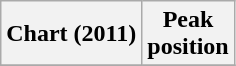<table class="wikitable plainrowheaders">
<tr>
<th>Chart (2011)</th>
<th>Peak<br>position</th>
</tr>
<tr>
</tr>
</table>
